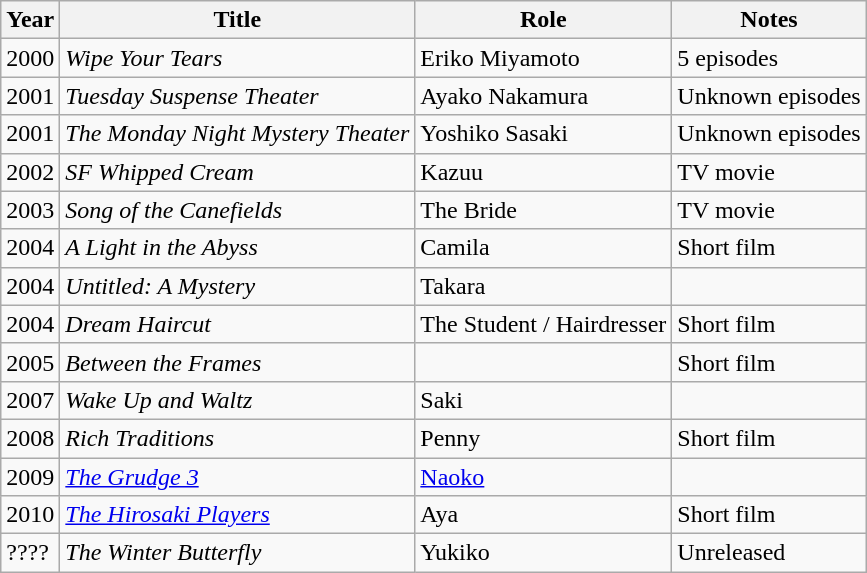<table class="wikitable">
<tr>
<th>Year</th>
<th>Title</th>
<th>Role</th>
<th>Notes</th>
</tr>
<tr>
<td>2000</td>
<td><em>Wipe Your Tears</em></td>
<td>Eriko Miyamoto</td>
<td>5 episodes</td>
</tr>
<tr>
<td>2001</td>
<td><em>Tuesday Suspense Theater</em></td>
<td>Ayako Nakamura</td>
<td>Unknown episodes</td>
</tr>
<tr>
<td>2001</td>
<td><em>The Monday Night Mystery Theater</em></td>
<td>Yoshiko Sasaki</td>
<td>Unknown episodes</td>
</tr>
<tr>
<td>2002</td>
<td><em>SF Whipped Cream</em></td>
<td>Kazuu</td>
<td>TV movie</td>
</tr>
<tr>
<td>2003</td>
<td><em>Song of the Canefields</em></td>
<td>The Bride</td>
<td>TV movie</td>
</tr>
<tr>
<td>2004</td>
<td><em>A Light in the Abyss</em></td>
<td>Camila</td>
<td>Short film</td>
</tr>
<tr>
<td>2004</td>
<td><em>Untitled: A Mystery</em></td>
<td>Takara</td>
<td></td>
</tr>
<tr>
<td>2004</td>
<td><em>Dream Haircut</em></td>
<td>The Student / Hairdresser</td>
<td>Short film</td>
</tr>
<tr>
<td>2005</td>
<td><em>Between the Frames</em></td>
<td></td>
<td>Short film</td>
</tr>
<tr>
<td>2007</td>
<td><em>Wake Up and Waltz</em></td>
<td>Saki</td>
<td></td>
</tr>
<tr>
<td>2008</td>
<td><em>Rich Traditions</em></td>
<td>Penny</td>
<td>Short film</td>
</tr>
<tr>
<td>2009</td>
<td><em><a href='#'>The Grudge 3</a></em></td>
<td><a href='#'>Naoko</a></td>
<td></td>
</tr>
<tr>
<td>2010</td>
<td><em><a href='#'>The Hirosaki Players</a></em></td>
<td>Aya</td>
<td>Short film</td>
</tr>
<tr>
<td>????</td>
<td><em>The Winter Butterfly</em></td>
<td>Yukiko</td>
<td>Unreleased</td>
</tr>
</table>
